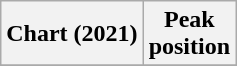<table class="wikitable plainrowheaders" style="text-align:center">
<tr>
<th scope="col">Chart (2021)</th>
<th scope="col">Peak<br>position</th>
</tr>
<tr>
</tr>
</table>
